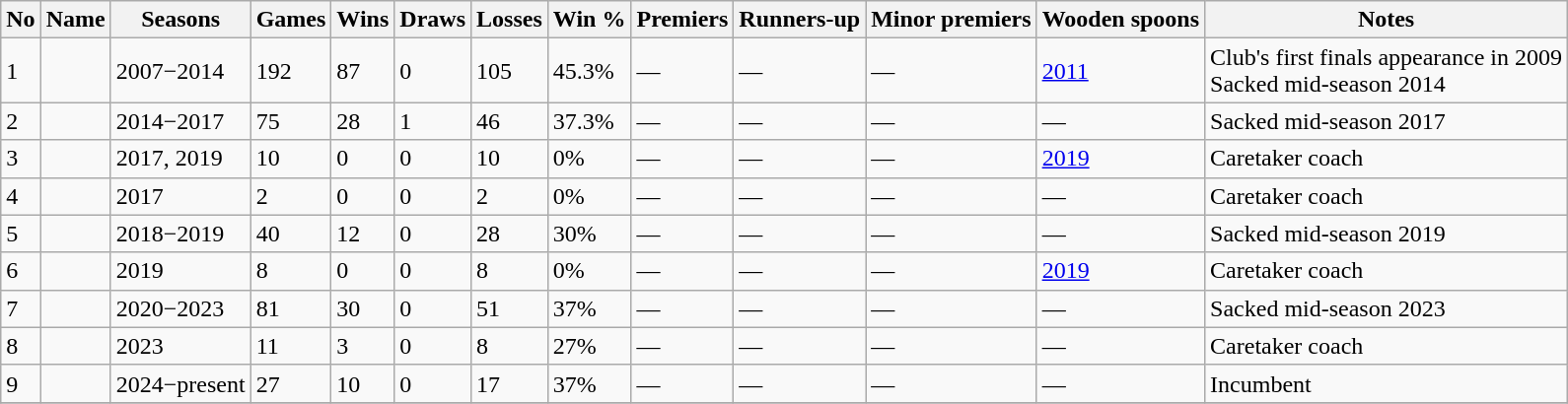<table class="wikitable sortable">
<tr>
<th>No</th>
<th>Name</th>
<th>Seasons</th>
<th>Games</th>
<th>Wins</th>
<th>Draws</th>
<th>Losses</th>
<th>Win %</th>
<th class="unsortable">Premiers</th>
<th class="unsortable">Runners-up</th>
<th class="unsortable">Minor premiers</th>
<th class="unsortable">Wooden spoons</th>
<th class="unsortable">Notes</th>
</tr>
<tr>
<td>1</td>
<td></td>
<td>2007−2014</td>
<td>192</td>
<td>87</td>
<td>0</td>
<td>105</td>
<td>45.3%</td>
<td>—</td>
<td>—</td>
<td>—</td>
<td><a href='#'>2011</a></td>
<td>Club's first finals appearance in 2009<br>Sacked mid-season 2014</td>
</tr>
<tr>
<td>2</td>
<td></td>
<td>2014−2017</td>
<td>75</td>
<td>28</td>
<td>1</td>
<td>46</td>
<td>37.3%</td>
<td>—</td>
<td>—</td>
<td>—</td>
<td>—</td>
<td>Sacked mid-season 2017</td>
</tr>
<tr>
<td>3</td>
<td></td>
<td>2017, 2019</td>
<td>10</td>
<td>0</td>
<td>0</td>
<td>10</td>
<td>0%</td>
<td>—</td>
<td>—</td>
<td>—</td>
<td><a href='#'>2019</a></td>
<td>Caretaker coach</td>
</tr>
<tr>
<td>4</td>
<td></td>
<td>2017</td>
<td>2</td>
<td>0</td>
<td>0</td>
<td>2</td>
<td>0%</td>
<td>—</td>
<td>—</td>
<td>—</td>
<td>—</td>
<td>Caretaker coach</td>
</tr>
<tr>
<td>5</td>
<td></td>
<td>2018−2019</td>
<td>40</td>
<td>12</td>
<td>0</td>
<td>28</td>
<td>30%</td>
<td>—</td>
<td>—</td>
<td>—</td>
<td>—</td>
<td>Sacked mid-season 2019</td>
</tr>
<tr>
<td>6</td>
<td></td>
<td>2019</td>
<td>8</td>
<td>0</td>
<td>0</td>
<td>8</td>
<td>0%</td>
<td>—</td>
<td>—</td>
<td>—</td>
<td><a href='#'>2019</a></td>
<td>Caretaker coach</td>
</tr>
<tr>
<td>7</td>
<td></td>
<td>2020−2023</td>
<td>81</td>
<td>30</td>
<td>0</td>
<td>51</td>
<td>37%</td>
<td>—</td>
<td>—</td>
<td>—</td>
<td>—</td>
<td>Sacked mid-season 2023</td>
</tr>
<tr>
<td>8</td>
<td></td>
<td>2023</td>
<td>11</td>
<td>3</td>
<td>0</td>
<td>8</td>
<td>27%</td>
<td>—</td>
<td>—</td>
<td>—</td>
<td>—</td>
<td>Caretaker coach</td>
</tr>
<tr>
<td>9</td>
<td></td>
<td>2024−present</td>
<td>27</td>
<td>10</td>
<td>0</td>
<td>17</td>
<td>37%</td>
<td>—</td>
<td>—</td>
<td>—</td>
<td>—</td>
<td>Incumbent</td>
</tr>
<tr>
</tr>
</table>
